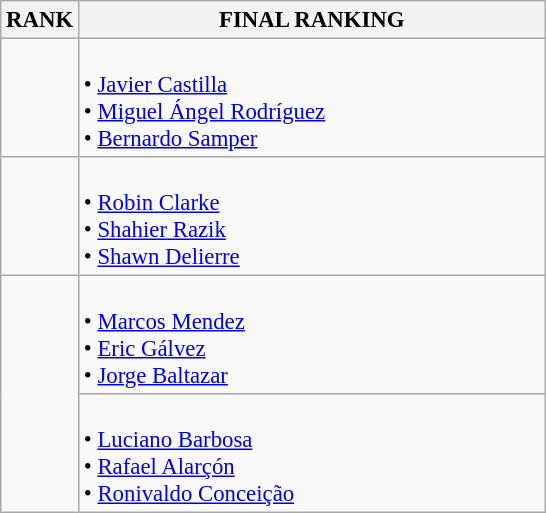<table class="wikitable" style="font-size:95%;">
<tr>
<th>RANK</th>
<th align="left" style="width: 20em">FINAL RANKING</th>
</tr>
<tr>
<td align="center"></td>
<td><br>• <a href='#'>Javier Castilla</a><br>• <a href='#'>Miguel Ángel Rodríguez</a><br>• <a href='#'>Bernardo Samper</a></td>
</tr>
<tr>
<td align="center"></td>
<td><br>• <a href='#'>Robin Clarke</a><br>• <a href='#'>Shahier Razik</a><br>• <a href='#'>Shawn Delierre</a></td>
</tr>
<tr>
<td rowspan=2 align="center"></td>
<td><br>• <a href='#'>Marcos Mendez</a><br>• <a href='#'>Eric Gálvez</a><br>• <a href='#'>Jorge Baltazar</a></td>
</tr>
<tr>
<td><br>• <a href='#'>Luciano Barbosa</a><br>• <a href='#'>Rafael Alarçón</a><br>• <a href='#'>Ronivaldo Conceição</a></td>
</tr>
</table>
